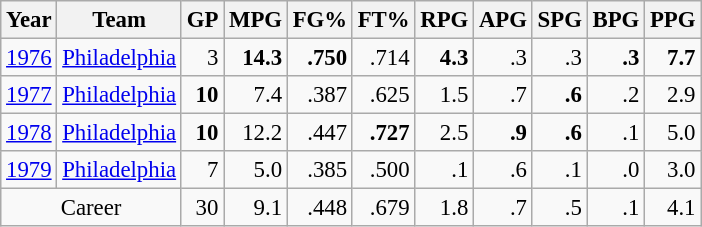<table class="wikitable sortable" style="font-size:95%; text-align:right;">
<tr>
<th>Year</th>
<th>Team</th>
<th>GP</th>
<th>MPG</th>
<th>FG%</th>
<th>FT%</th>
<th>RPG</th>
<th>APG</th>
<th>SPG</th>
<th>BPG</th>
<th>PPG</th>
</tr>
<tr>
<td style="text-align:left;"><a href='#'>1976</a></td>
<td style="text-align:left;"><a href='#'>Philadelphia</a></td>
<td>3</td>
<td><strong>14.3</strong></td>
<td><strong>.750</strong></td>
<td>.714</td>
<td><strong>4.3</strong></td>
<td>.3</td>
<td>.3</td>
<td><strong>.3</strong></td>
<td><strong>7.7</strong></td>
</tr>
<tr>
<td style="text-align:left;"><a href='#'>1977</a></td>
<td style="text-align:left;"><a href='#'>Philadelphia</a></td>
<td><strong>10</strong></td>
<td>7.4</td>
<td>.387</td>
<td>.625</td>
<td>1.5</td>
<td>.7</td>
<td><strong>.6</strong></td>
<td>.2</td>
<td>2.9</td>
</tr>
<tr>
<td style="text-align:left;"><a href='#'>1978</a></td>
<td style="text-align:left;"><a href='#'>Philadelphia</a></td>
<td><strong>10</strong></td>
<td>12.2</td>
<td>.447</td>
<td><strong>.727</strong></td>
<td>2.5</td>
<td><strong>.9</strong></td>
<td><strong>.6</strong></td>
<td>.1</td>
<td>5.0</td>
</tr>
<tr>
<td style="text-align:left;"><a href='#'>1979</a></td>
<td style="text-align:left;"><a href='#'>Philadelphia</a></td>
<td>7</td>
<td>5.0</td>
<td>.385</td>
<td>.500</td>
<td>.1</td>
<td>.6</td>
<td>.1</td>
<td>.0</td>
<td>3.0</td>
</tr>
<tr class="sortbottom">
<td style="text-align:center;" colspan="2">Career</td>
<td>30</td>
<td>9.1</td>
<td>.448</td>
<td>.679</td>
<td>1.8</td>
<td>.7</td>
<td>.5</td>
<td>.1</td>
<td>4.1</td>
</tr>
</table>
